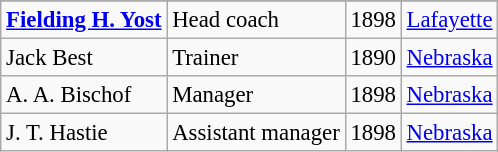<table class="wikitable" style="font-size: 95%">
<tr>
</tr>
<tr>
<td><strong><a href='#'>Fielding H. Yost</a></strong></td>
<td>Head coach</td>
<td>1898</td>
<td><a href='#'>Lafayette</a></td>
</tr>
<tr>
<td>Jack Best</td>
<td>Trainer</td>
<td>1890</td>
<td><a href='#'>Nebraska</a></td>
</tr>
<tr>
<td>A. A. Bischof</td>
<td>Manager</td>
<td>1898</td>
<td><a href='#'>Nebraska</a></td>
</tr>
<tr>
<td>J. T. Hastie</td>
<td>Assistant manager</td>
<td>1898</td>
<td><a href='#'>Nebraska</a></td>
</tr>
</table>
